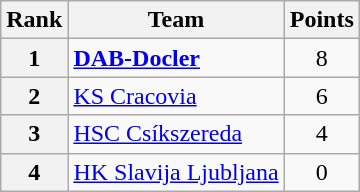<table class="wikitable" style="text-align: center;">
<tr>
<th>Rank</th>
<th>Team</th>
<th>Points</th>
</tr>
<tr>
<th>1</th>
<td style="text-align: left;"> <strong><a href='#'>DAB-Docler</a></strong></td>
<td>8</td>
</tr>
<tr>
<th>2</th>
<td style="text-align: left;"> <a href='#'>KS Cracovia</a></td>
<td>6</td>
</tr>
<tr>
<th>3</th>
<td style="text-align: left;"> <a href='#'>HSC Csíkszereda</a></td>
<td>4</td>
</tr>
<tr>
<th>4</th>
<td style="text-align: left;"> <a href='#'>HK Slavija Ljubljana</a></td>
<td>0</td>
</tr>
</table>
